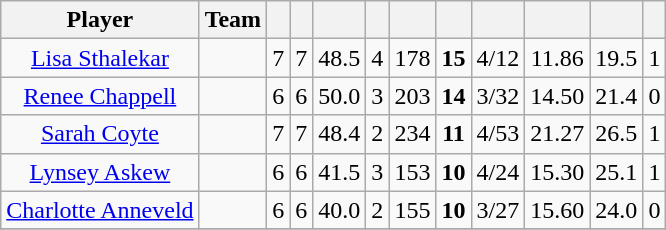<table class="wikitable sortable" style="text-align:center">
<tr>
<th class="unsortable">Player</th>
<th>Team</th>
<th></th>
<th></th>
<th></th>
<th></th>
<th></th>
<th></th>
<th></th>
<th></th>
<th></th>
<th></th>
</tr>
<tr>
<td><a href='#'>Lisa Sthalekar</a></td>
<td style="text-align:left;"></td>
<td>7</td>
<td>7</td>
<td>48.5</td>
<td>4</td>
<td>178</td>
<td><strong>15</strong></td>
<td>4/12</td>
<td>11.86</td>
<td>19.5</td>
<td>1</td>
</tr>
<tr>
<td><a href='#'>Renee Chappell</a></td>
<td style="text-align:left;"></td>
<td>6</td>
<td>6</td>
<td>50.0</td>
<td>3</td>
<td>203</td>
<td><strong>14</strong></td>
<td>3/32</td>
<td>14.50</td>
<td>21.4</td>
<td>0</td>
</tr>
<tr>
<td><a href='#'>Sarah Coyte</a></td>
<td style="text-align:left;"></td>
<td>7</td>
<td>7</td>
<td>48.4</td>
<td>2</td>
<td>234</td>
<td><strong>11</strong></td>
<td>4/53</td>
<td>21.27</td>
<td>26.5</td>
<td>1</td>
</tr>
<tr>
<td><a href='#'>Lynsey Askew</a></td>
<td style="text-align:left;"></td>
<td>6</td>
<td>6</td>
<td>41.5</td>
<td>3</td>
<td>153</td>
<td><strong>10</strong></td>
<td>4/24</td>
<td>15.30</td>
<td>25.1</td>
<td>1</td>
</tr>
<tr>
<td><a href='#'>Charlotte Anneveld</a></td>
<td style="text-align:left;"></td>
<td>6</td>
<td>6</td>
<td>40.0</td>
<td>2</td>
<td>155</td>
<td><strong>10</strong></td>
<td>3/27</td>
<td>15.60</td>
<td>24.0</td>
<td>0</td>
</tr>
<tr>
</tr>
</table>
